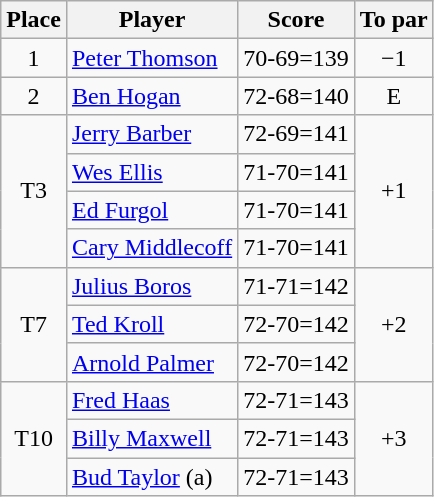<table class="wikitable">
<tr>
<th>Place</th>
<th>Player</th>
<th>Score</th>
<th>To par</th>
</tr>
<tr>
<td align=center>1</td>
<td> <a href='#'>Peter Thomson</a></td>
<td align=center>70-69=139</td>
<td align=center>−1</td>
</tr>
<tr>
<td align=center>2</td>
<td> <a href='#'>Ben Hogan</a></td>
<td align=center>72-68=140</td>
<td align=center>E</td>
</tr>
<tr>
<td rowspan="4" align=center>T3</td>
<td> <a href='#'>Jerry Barber</a></td>
<td align=center>72-69=141</td>
<td rowspan="4" align=center>+1</td>
</tr>
<tr>
<td> <a href='#'>Wes Ellis</a></td>
<td align=center>71-70=141</td>
</tr>
<tr>
<td> <a href='#'>Ed Furgol</a></td>
<td align=center>71-70=141</td>
</tr>
<tr>
<td> <a href='#'>Cary Middlecoff</a></td>
<td align=center>71-70=141</td>
</tr>
<tr>
<td rowspan="3" align=center>T7</td>
<td> <a href='#'>Julius Boros</a></td>
<td align=center>71-71=142</td>
<td rowspan="3" align=center>+2</td>
</tr>
<tr>
<td> <a href='#'>Ted Kroll</a></td>
<td align=center>72-70=142</td>
</tr>
<tr>
<td> <a href='#'>Arnold Palmer</a></td>
<td align=center>72-70=142</td>
</tr>
<tr>
<td rowspan="3" align=center>T10</td>
<td> <a href='#'>Fred Haas</a></td>
<td align=center>72-71=143</td>
<td rowspan="3" align=center>+3</td>
</tr>
<tr>
<td> <a href='#'>Billy Maxwell</a></td>
<td align=center>72-71=143</td>
</tr>
<tr>
<td> <a href='#'>Bud Taylor</a> (a)</td>
<td align=center>72-71=143</td>
</tr>
</table>
